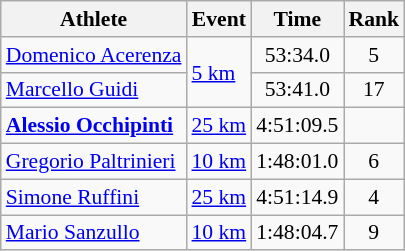<table class="wikitable" style="font-size:90%;">
<tr>
<th>Athlete</th>
<th>Event</th>
<th>Time</th>
<th>Rank</th>
</tr>
<tr align=center>
<td align=left><a href='#'>Domenico Acerenza</a></td>
<td align=left rowspan=2><a href='#'>5 km</a></td>
<td>53:34.0</td>
<td>5</td>
</tr>
<tr align=center>
<td align=left><a href='#'>Marcello Guidi</a></td>
<td>53:41.0</td>
<td>17</td>
</tr>
<tr align=center>
<td align=left><strong><a href='#'>Alessio Occhipinti</a></strong></td>
<td align=left><a href='#'>25 km</a></td>
<td>4:51:09.5</td>
<td></td>
</tr>
<tr align=center>
<td align=left><a href='#'>Gregorio Paltrinieri</a></td>
<td align=left><a href='#'>10 km</a></td>
<td>1:48:01.0</td>
<td>6</td>
</tr>
<tr align=center>
<td align=left><a href='#'>Simone Ruffini</a></td>
<td align=left><a href='#'>25 km</a></td>
<td>4:51:14.9</td>
<td>4</td>
</tr>
<tr align=center>
<td align=left><a href='#'>Mario Sanzullo</a></td>
<td align=left><a href='#'>10 km</a></td>
<td>1:48:04.7</td>
<td>9</td>
</tr>
</table>
